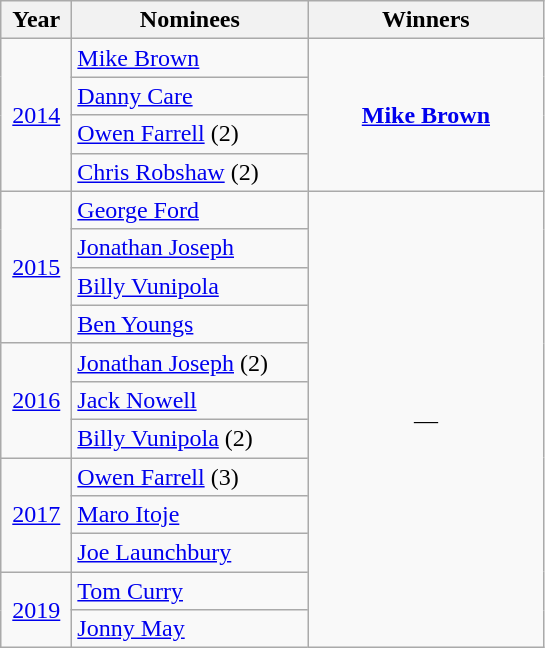<table class="wikitable">
<tr>
<th width=40>Year</th>
<th width=150>Nominees</th>
<th width=150>Winners</th>
</tr>
<tr>
<td rowspan=4 align=center><a href='#'>2014</a></td>
<td><a href='#'>Mike Brown</a></td>
<td rowspan=4 align=center><strong><a href='#'>Mike Brown</a></strong></td>
</tr>
<tr>
<td><a href='#'>Danny Care</a></td>
</tr>
<tr>
<td><a href='#'>Owen Farrell</a> (2)</td>
</tr>
<tr>
<td><a href='#'>Chris Robshaw</a> (2)</td>
</tr>
<tr>
<td rowspan=4 align=center><a href='#'>2015</a></td>
<td><a href='#'>George Ford</a></td>
<td rowspan=12 align=center>—</td>
</tr>
<tr>
<td><a href='#'>Jonathan Joseph</a></td>
</tr>
<tr>
<td><a href='#'>Billy Vunipola</a></td>
</tr>
<tr>
<td><a href='#'>Ben Youngs</a></td>
</tr>
<tr>
<td rowspan=3 align=center><a href='#'>2016</a></td>
<td><a href='#'>Jonathan Joseph</a> (2)</td>
</tr>
<tr>
<td><a href='#'>Jack Nowell</a></td>
</tr>
<tr>
<td><a href='#'>Billy Vunipola</a> (2)</td>
</tr>
<tr>
<td rowspan=3 align=center><a href='#'>2017</a></td>
<td><a href='#'>Owen Farrell</a> (3)</td>
</tr>
<tr>
<td><a href='#'>Maro Itoje</a></td>
</tr>
<tr>
<td><a href='#'>Joe Launchbury</a></td>
</tr>
<tr>
<td rowspan=2 align=center><a href='#'>2019</a></td>
<td><a href='#'>Tom Curry</a></td>
</tr>
<tr>
<td><a href='#'>Jonny May</a></td>
</tr>
</table>
